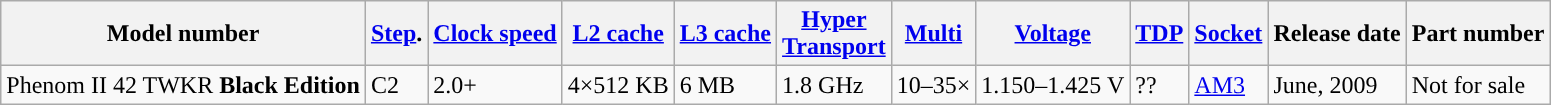<table class="wikitable">
<tr>
<th>Model number</th>
<th><a href='#'>Step</a>.</th>
<th><a href='#'>Clock speed</a></th>
<th><a href='#'>L2 cache</a></th>
<th><a href='#'>L3 cache</a></th>
<th><a href='#'>Hyper<br>Transport</a></th>
<th><a href='#'>Multi</a></th>
<th><a href='#'>Voltage</a></th>
<th><a href='#'>TDP</a></th>
<th><a href='#'>Socket</a></th>
<th>Release date</th>
<th>Part number</th>
</tr>
<tr>
<td style="text-align:left">Phenom II 42 TWKR <strong>Black Edition</strong></td>
<td>C2</td>
<td>2.0+</td>
<td style="white-space: nowrap;">4×512 KB</td>
<td>6 MB</td>
<td>1.8 GHz</td>
<td>10–35×</td>
<td style="white-space: nowrap;">1.150–1.425 V</td>
<td>??</td>
<td><a href='#'>AM3</a></td>
<td>June, 2009</td>
<td>Not for sale</td>
</tr>
</table>
